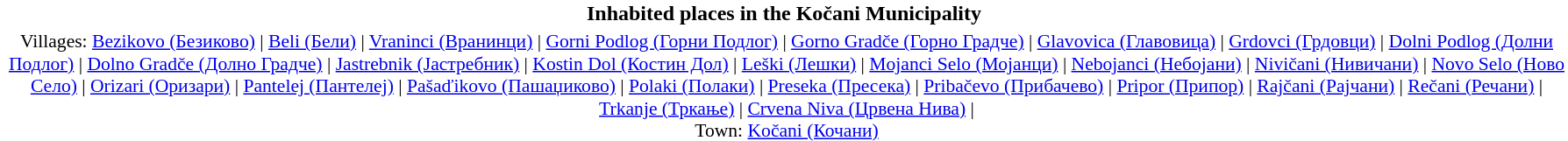<table class="toccolours" style="margin: 0 2em 0 2em;">
<tr>
<th style="background:#FFFFFF" width="100%">Inhabited places in the <strong>Kočani Municipality</strong></th>
<th></th>
</tr>
<tr>
<td align="center" style="font-size: 90%;" colspan="3">Villages: <a href='#'>Bezikovo (Безиково)</a> | <a href='#'>Beli (Бели)</a> | <a href='#'>Vraninci (Вранинци)</a> | <a href='#'>Gorni Podlog (Горни Подлог)</a> | <a href='#'>Gorno Gradče (Горно Градче)</a> | <a href='#'>Glavovica (Главовица)</a> | <a href='#'>Grdovci (Грдовци)</a> | <a href='#'>Dolni Podlog (Долни Подлог)</a> | <a href='#'>Dolno Gradče (Долно Градче)</a> | <a href='#'>Jastrebnik (Јастребник)</a> | <a href='#'>Kostin Dol (Костин Дол)</a> | <a href='#'>Leški (Лешки)</a> | <a href='#'>Mojanci Selo (Мојанци)</a> | <a href='#'>Nebojanci (Небојани)</a> | <a href='#'>Nivičani (Нивичани)</a> | <a href='#'>Novo Selo (Ново Село)</a> | <a href='#'>Orizari (Оризари)</a> | <a href='#'>Pantelej (Пантелеј)</a> | <a href='#'>Pašaďikovo (Пашаџиково)</a> | <a href='#'>Polaki (Полаки)</a> | <a href='#'>Preseka (Пресека)</a> | <a href='#'>Pribačevo (Прибачево)</a> | <a href='#'>Pripor (Припор)</a> | <a href='#'>Rajčani (Рајчани)</a> | <a href='#'>Rečani (Речани)</a> | <a href='#'>Trkanje (Тркање)</a> | <a href='#'>Crvena Niva (Црвена Нива)</a> |<br>Town: <a href='#'>Kočani (Кочани)</a></td>
</tr>
</table>
